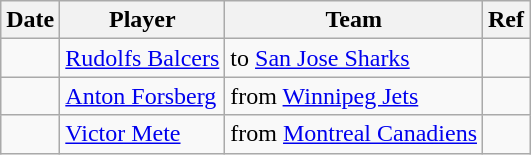<table class="wikitable">
<tr>
<th>Date</th>
<th>Player</th>
<th>Team</th>
<th>Ref</th>
</tr>
<tr>
<td></td>
<td><a href='#'>Rudolfs Balcers</a></td>
<td>to <a href='#'>San Jose Sharks</a></td>
<td></td>
</tr>
<tr>
<td></td>
<td><a href='#'>Anton Forsberg</a></td>
<td>from <a href='#'>Winnipeg Jets</a></td>
<td></td>
</tr>
<tr>
<td></td>
<td><a href='#'>Victor Mete</a></td>
<td>from <a href='#'>Montreal Canadiens</a></td>
<td></td>
</tr>
</table>
